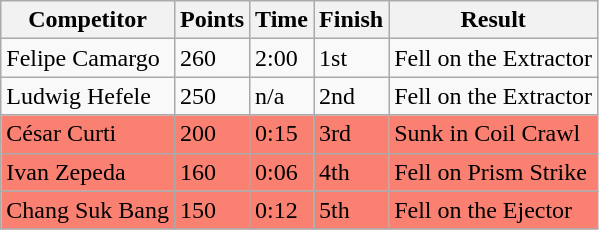<table class="wikitable sortable">
<tr>
<th>Competitor</th>
<th>Points</th>
<th>Time</th>
<th>Finish</th>
<th>Result</th>
</tr>
<tr>
<td>Felipe Camargo</td>
<td>260</td>
<td>2:00</td>
<td>1st</td>
<td>Fell on the Extractor</td>
</tr>
<tr>
<td>Ludwig Hefele</td>
<td>250</td>
<td>n/a</td>
<td>2nd</td>
<td>Fell on the Extractor</td>
</tr>
<tr style="background-color:#fa8072">
<td>César Curti</td>
<td>200</td>
<td>0:15</td>
<td>3rd</td>
<td>Sunk in Coil Crawl</td>
</tr>
<tr style="background-color:#fa8072">
<td>Ivan Zepeda</td>
<td>160</td>
<td>0:06</td>
<td>4th</td>
<td>Fell on Prism Strike</td>
</tr>
<tr style="background-color:#fa8072">
<td>Chang Suk Bang</td>
<td>150</td>
<td>0:12</td>
<td>5th</td>
<td>Fell on the Ejector</td>
</tr>
</table>
